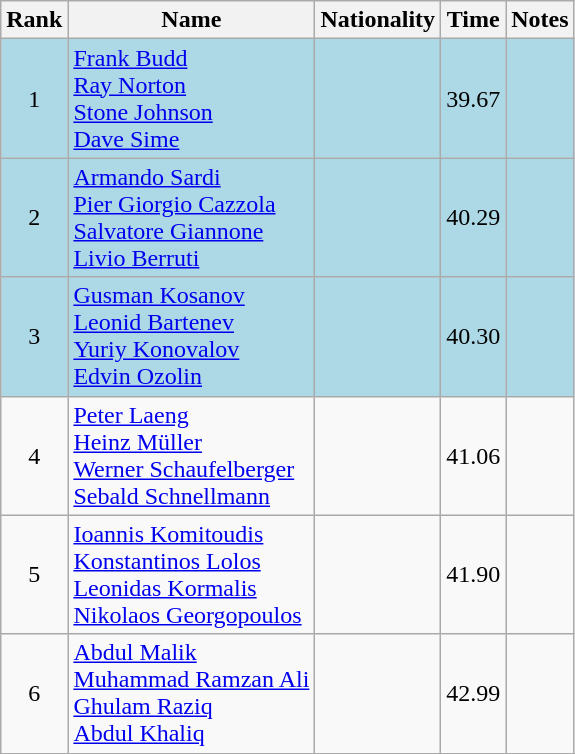<table class="wikitable sortable" style="text-align:center">
<tr>
<th>Rank</th>
<th>Name</th>
<th>Nationality</th>
<th>Time</th>
<th>Notes</th>
</tr>
<tr bgcolor=lightblue>
<td>1</td>
<td align=left><a href='#'>Frank Budd</a><br><a href='#'>Ray Norton</a><br><a href='#'>Stone Johnson</a><br><a href='#'>Dave Sime</a></td>
<td align=left></td>
<td>39.67</td>
<td></td>
</tr>
<tr bgcolor=lightblue>
<td>2</td>
<td align=left><a href='#'>Armando Sardi</a><br><a href='#'>Pier Giorgio Cazzola</a><br><a href='#'>Salvatore Giannone</a><br><a href='#'>Livio Berruti</a></td>
<td align=left></td>
<td>40.29</td>
<td></td>
</tr>
<tr bgcolor=lightblue>
<td>3</td>
<td align=left><a href='#'>Gusman Kosanov</a><br><a href='#'>Leonid Bartenev</a><br><a href='#'>Yuriy Konovalov</a><br><a href='#'>Edvin Ozolin</a></td>
<td align=left></td>
<td>40.30</td>
<td></td>
</tr>
<tr>
<td>4</td>
<td align=left><a href='#'>Peter Laeng</a><br><a href='#'>Heinz Müller</a><br><a href='#'>Werner Schaufelberger</a><br><a href='#'>Sebald Schnellmann</a></td>
<td align=left></td>
<td>41.06</td>
<td></td>
</tr>
<tr>
<td>5</td>
<td align=left><a href='#'>Ioannis Komitoudis</a><br><a href='#'>Konstantinos Lolos</a><br><a href='#'>Leonidas Kormalis</a><br><a href='#'>Nikolaos Georgopoulos</a></td>
<td align=left></td>
<td>41.90</td>
<td></td>
</tr>
<tr>
<td>6</td>
<td align=left><a href='#'>Abdul Malik</a><br><a href='#'>Muhammad Ramzan Ali</a><br><a href='#'>Ghulam Raziq</a><br><a href='#'>Abdul Khaliq</a></td>
<td align=left></td>
<td>42.99</td>
<td></td>
</tr>
<tr>
</tr>
</table>
